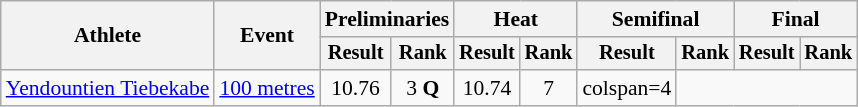<table class="wikitable" style="font-size:90%">
<tr>
<th rowspan="2">Athlete</th>
<th rowspan="2">Event</th>
<th colspan="2">Preliminaries</th>
<th colspan="2">Heat</th>
<th colspan="2">Semifinal</th>
<th colspan="2">Final</th>
</tr>
<tr style="font-size:95%">
<th>Result</th>
<th>Rank</th>
<th>Result</th>
<th>Rank</th>
<th>Result</th>
<th>Rank</th>
<th>Result</th>
<th>Rank</th>
</tr>
<tr style=text-align:center>
<td style=text-align:left><a href='#'>Yendountien Tiebekabe</a></td>
<td style=text-align:left><a href='#'>100 metres</a></td>
<td>10.76</td>
<td>3 <strong>Q</strong></td>
<td>10.74</td>
<td>7</td>
<td>colspan=4 </td>
</tr>
</table>
